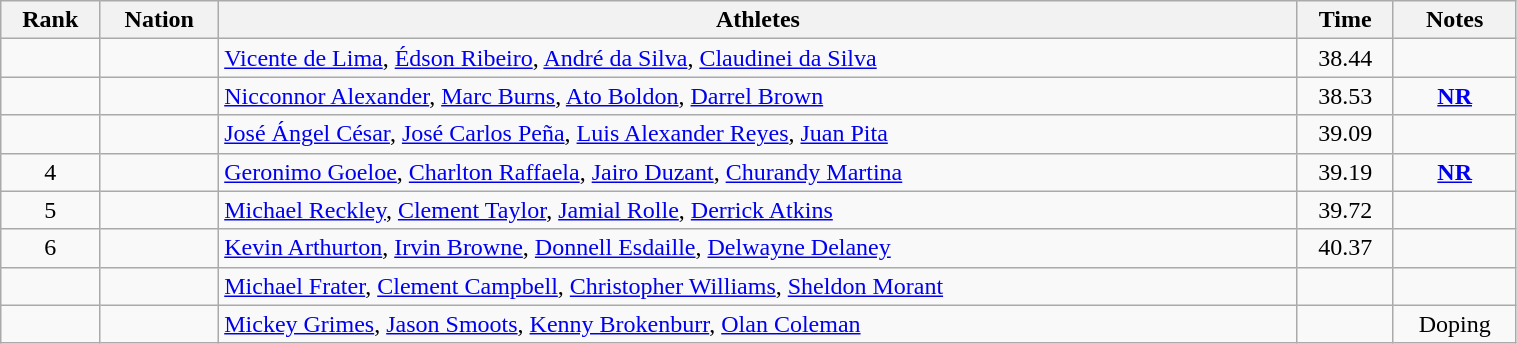<table class="wikitable sortable" width=80% style="text-align:center;">
<tr>
<th>Rank</th>
<th>Nation</th>
<th>Athletes</th>
<th>Time</th>
<th>Notes</th>
</tr>
<tr>
<td></td>
<td align=left></td>
<td align=left><a href='#'>Vicente de Lima</a>, <a href='#'>Édson Ribeiro</a>, <a href='#'>André da Silva</a>, <a href='#'>Claudinei da Silva</a></td>
<td>38.44</td>
<td></td>
</tr>
<tr>
<td></td>
<td align=left></td>
<td align=left><a href='#'>Nicconnor Alexander</a>, <a href='#'>Marc Burns</a>, <a href='#'>Ato Boldon</a>, <a href='#'>Darrel Brown</a></td>
<td>38.53</td>
<td><strong><a href='#'>NR</a></strong></td>
</tr>
<tr>
<td></td>
<td align=left></td>
<td align=left><a href='#'>José Ángel César</a>, <a href='#'>José Carlos Peña</a>, <a href='#'>Luis Alexander Reyes</a>, <a href='#'>Juan Pita</a></td>
<td>39.09</td>
<td></td>
</tr>
<tr>
<td>4</td>
<td align=left></td>
<td align=left><a href='#'>Geronimo Goeloe</a>, <a href='#'>Charlton Raffaela</a>, <a href='#'>Jairo Duzant</a>, <a href='#'>Churandy Martina</a></td>
<td>39.19</td>
<td><strong><a href='#'>NR</a></strong></td>
</tr>
<tr>
<td>5</td>
<td align=left></td>
<td align=left><a href='#'>Michael Reckley</a>, <a href='#'>Clement Taylor</a>, <a href='#'>Jamial Rolle</a>, <a href='#'>Derrick Atkins</a></td>
<td>39.72</td>
<td></td>
</tr>
<tr>
<td>6</td>
<td align=left></td>
<td align=left><a href='#'>Kevin Arthurton</a>, <a href='#'>Irvin Browne</a>, <a href='#'>Donnell Esdaille</a>, <a href='#'>Delwayne Delaney</a></td>
<td>40.37</td>
<td></td>
</tr>
<tr>
<td></td>
<td align=left></td>
<td align=left><a href='#'>Michael Frater</a>, <a href='#'>Clement Campbell</a>, <a href='#'>Christopher Williams</a>, <a href='#'>Sheldon Morant</a></td>
<td></td>
<td></td>
</tr>
<tr>
<td></td>
<td align=left></td>
<td align=left><a href='#'>Mickey Grimes</a>, <a href='#'>Jason Smoots</a>, <a href='#'>Kenny Brokenburr</a>, <a href='#'>Olan Coleman</a></td>
<td></td>
<td>Doping</td>
</tr>
</table>
